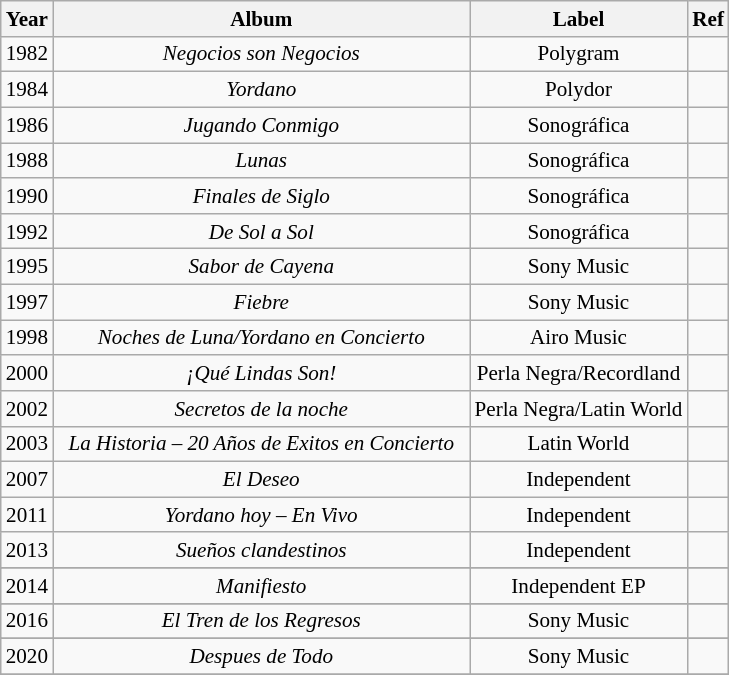<table class="wikitable" style="font-size:88%;">
<tr>
<th>Year</th>
<th>Album</th>
<th>Label</th>
<th>Ref</th>
</tr>
<tr align=center>
<td>1982</td>
<td><em>Negocios son Negocios</em></td>
<td>Polygram</td>
<td></td>
</tr>
<tr align=center>
<td>1984</td>
<td><em>Yordano</em></td>
<td>Polydor</td>
<td></td>
</tr>
<tr align=center>
<td>1986</td>
<td><em>Jugando Conmigo</em></td>
<td>Sonográfica</td>
<td></td>
</tr>
<tr align=center>
<td>1988</td>
<td><em>Lunas</em></td>
<td>Sonográfica</td>
<td></td>
</tr>
<tr align=center>
<td>1990</td>
<td><em>Finales de Siglo</em></td>
<td>Sonográfica</td>
<td></td>
</tr>
<tr align=center>
<td>1992</td>
<td><em>De Sol a Sol</em></td>
<td>Sonográfica</td>
<td></td>
</tr>
<tr align=center>
<td>1995</td>
<td><em>Sabor de Cayena</em></td>
<td>Sony Music</td>
<td></td>
</tr>
<tr align=center>
<td>1997</td>
<td><em>Fiebre</em></td>
<td>Sony Music</td>
<td></td>
</tr>
<tr align=center>
<td>1998</td>
<td><em>Noches de Luna/Yordano en Concierto</em></td>
<td>Airo Music </td>
<td></td>
</tr>
<tr align=center>
<td>2000</td>
<td><em>¡Qué Lindas Son!</em></td>
<td>Perla Negra/Recordland</td>
<td></td>
</tr>
<tr align=center>
<td>2002</td>
<td><em>Secretos de la noche</em></td>
<td>Perla Negra/Latin World</td>
<td></td>
</tr>
<tr align=center>
<td>2003</td>
<td>  <em>La Historia – 20 Años de Exitos en Concierto</em>  </td>
<td>Latin World</td>
<td></td>
</tr>
<tr align=center>
<td>2007</td>
<td><em>El Deseo</em></td>
<td>Independent</td>
<td></td>
</tr>
<tr align=center>
<td>2011</td>
<td><em>Yordano hoy – En Vivo</em></td>
<td>Independent </td>
<td></td>
</tr>
<tr align=center>
<td>2013</td>
<td><em>Sueños clandestinos</em></td>
<td>Independent</td>
<td></td>
</tr>
<tr align=center>
</tr>
<tr align=center>
<td>2014</td>
<td><em>Manifiesto</em></td>
<td>Independent EP</td>
<td></td>
</tr>
<tr align=center>
</tr>
<tr align=center>
<td>2016</td>
<td><em>El Tren de los Regresos</em></td>
<td>Sony Music</td>
<td></td>
</tr>
<tr align=center>
</tr>
<tr align=center>
<td>2020</td>
<td><em>Despues de Todo</em></td>
<td>Sony Music</td>
<td></td>
</tr>
<tr align=center>
</tr>
</table>
